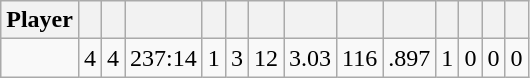<table class="wikitable sortable" style="text-align:center;">
<tr>
<th>Player</th>
<th></th>
<th></th>
<th></th>
<th></th>
<th></th>
<th></th>
<th></th>
<th></th>
<th></th>
<th></th>
<th></th>
<th></th>
<th></th>
</tr>
<tr>
<td></td>
<td>4</td>
<td>4</td>
<td>237:14</td>
<td>1</td>
<td>3</td>
<td>12</td>
<td>3.03</td>
<td>116</td>
<td>.897</td>
<td>1</td>
<td>0</td>
<td>0</td>
<td>0</td>
</tr>
</table>
